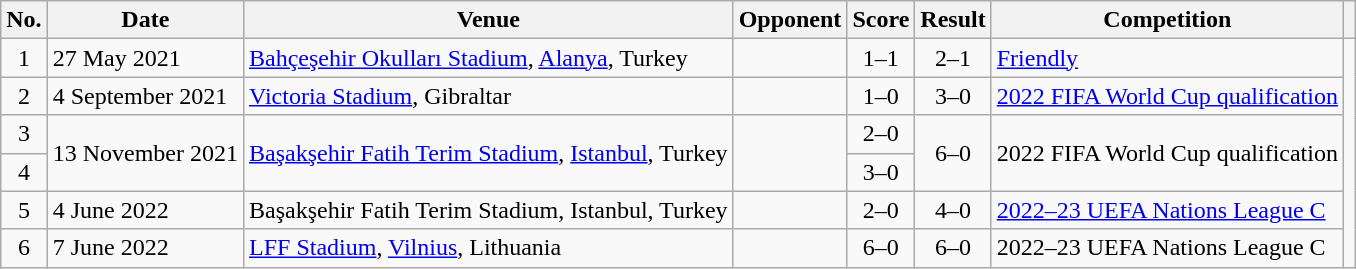<table class="wikitable sortable">
<tr>
<th scope="col">No.</th>
<th scope="col">Date</th>
<th scope="col">Venue</th>
<th scope="col">Opponent</th>
<th scope="col">Score</th>
<th scope="col">Result</th>
<th scope="col">Competition</th>
<th scope="col" class="unsortable"></th>
</tr>
<tr>
<td align="center">1</td>
<td>27 May 2021</td>
<td><a href='#'>Bahçeşehir Okulları Stadium</a>, <a href='#'>Alanya</a>, Turkey</td>
<td></td>
<td align="center">1–1</td>
<td align="center">2–1</td>
<td><a href='#'>Friendly</a></td>
<td rowspan="6"></td>
</tr>
<tr>
<td align="center">2</td>
<td>4 September 2021</td>
<td><a href='#'>Victoria Stadium</a>, Gibraltar</td>
<td></td>
<td align="center">1–0</td>
<td align="center">3–0</td>
<td><a href='#'>2022 FIFA World Cup qualification</a></td>
</tr>
<tr>
<td align="center">3</td>
<td rowspan="2">13 November 2021</td>
<td rowspan="2"><a href='#'>Başakşehir Fatih Terim Stadium</a>, <a href='#'>Istanbul</a>, Turkey</td>
<td rowspan="2"></td>
<td align="center">2–0</td>
<td rowspan="2" align="center">6–0</td>
<td rowspan="2">2022 FIFA World Cup qualification</td>
</tr>
<tr>
<td align="center">4</td>
<td align="center">3–0</td>
</tr>
<tr>
<td align="center">5</td>
<td>4 June 2022</td>
<td>Başakşehir Fatih Terim Stadium, Istanbul, Turkey</td>
<td></td>
<td align="center">2–0</td>
<td align="center">4–0</td>
<td><a href='#'>2022–23 UEFA Nations League C</a></td>
</tr>
<tr>
<td align="center">6</td>
<td>7 June 2022</td>
<td><a href='#'>LFF Stadium</a>, <a href='#'>Vilnius</a>, Lithuania</td>
<td></td>
<td align="center">6–0</td>
<td align="center">6–0</td>
<td>2022–23 UEFA Nations League C</td>
</tr>
</table>
